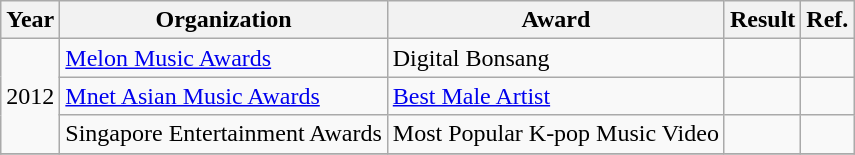<table class="wikitable plainrowheaders">
<tr>
<th scope="col">Year</th>
<th scope="col">Organization</th>
<th scope="col">Award</th>
<th scope="col">Result</th>
<th>Ref.</th>
</tr>
<tr>
<td rowspan="3">2012</td>
<td><a href='#'>Melon Music Awards</a></td>
<td>Digital Bonsang</td>
<td></td>
<td></td>
</tr>
<tr>
<td><a href='#'>Mnet Asian Music Awards</a></td>
<td><a href='#'>Best Male Artist</a></td>
<td></td>
<td align="center"></td>
</tr>
<tr>
<td>Singapore Entertainment Awards</td>
<td>Most Popular K-pop Music Video</td>
<td></td>
<td align="center"></td>
</tr>
<tr>
</tr>
</table>
